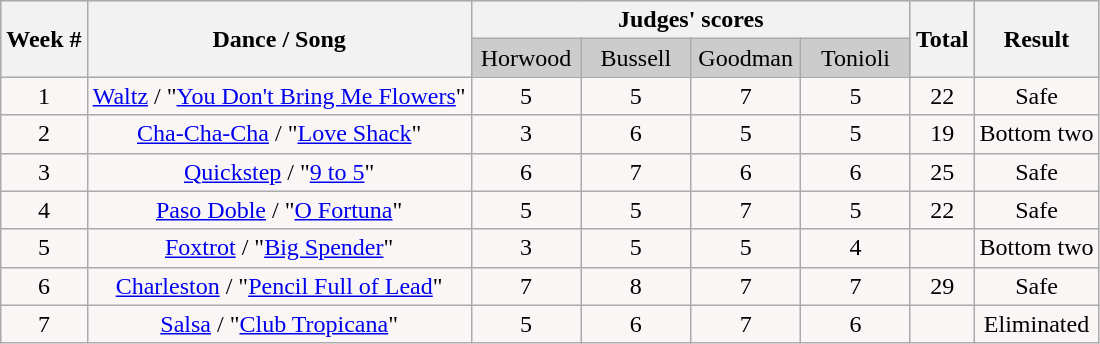<table class="wikitable collapsible collapsed">
<tr style="text-align:Center; background:#ccc;">
<th rowspan="2">Week #</th>
<th rowspan="2">Dance / Song</th>
<th colspan="4">Judges' scores</th>
<th rowspan="2">Total</th>
<th rowspan="2">Result</th>
</tr>
<tr style="text-align:center; background:#ccc;">
<td style="width:10%; ">Horwood</td>
<td style="width:10%; ">Bussell</td>
<td style="width:10%; ">Goodman</td>
<td style="width:10%; ">Tonioli</td>
</tr>
<tr style="text-align: center; background:#faf6f6;">
<td>1</td>
<td><a href='#'>Waltz</a> / "<a href='#'>You Don't Bring Me Flowers</a>"</td>
<td>5</td>
<td>5</td>
<td>7</td>
<td>5</td>
<td>22</td>
<td>Safe</td>
</tr>
<tr style="text-align:center; background:#faf6f6;">
<td>2</td>
<td><a href='#'>Cha-Cha-Cha</a> / "<a href='#'>Love Shack</a>"</td>
<td>3</td>
<td>6</td>
<td>5</td>
<td>5</td>
<td>19</td>
<td>Bottom two</td>
</tr>
<tr style="text-align:center; background:#faf6f6;">
<td>3</td>
<td><a href='#'>Quickstep</a> / "<a href='#'>9 to 5</a>"</td>
<td>6</td>
<td>7</td>
<td>6</td>
<td>6</td>
<td>25</td>
<td>Safe</td>
</tr>
<tr style="text-align:center; background:#faf6f6;">
<td>4</td>
<td><a href='#'>Paso Doble</a> / "<a href='#'>O Fortuna</a>"</td>
<td>5</td>
<td>5</td>
<td>7</td>
<td>5</td>
<td>22</td>
<td>Safe</td>
</tr>
<tr style="text-align:center; background:#faf6f6;">
<td>5</td>
<td><a href='#'>Foxtrot</a> / "<a href='#'>Big Spender</a>"</td>
<td>3</td>
<td>5</td>
<td>5</td>
<td>4</td>
<td></td>
<td>Bottom two</td>
</tr>
<tr style="text-align:center; background:#faf6f6;">
<td>6</td>
<td><a href='#'>Charleston</a> / "<a href='#'>Pencil Full of Lead</a>"</td>
<td>7</td>
<td>8</td>
<td>7</td>
<td>7</td>
<td>29</td>
<td>Safe</td>
</tr>
<tr style="text-align:center; background:#faf6f6;">
<td>7</td>
<td><a href='#'>Salsa</a> / "<a href='#'>Club Tropicana</a>"</td>
<td>5</td>
<td>6</td>
<td>7</td>
<td>6</td>
<td></td>
<td>Eliminated</td>
</tr>
</table>
